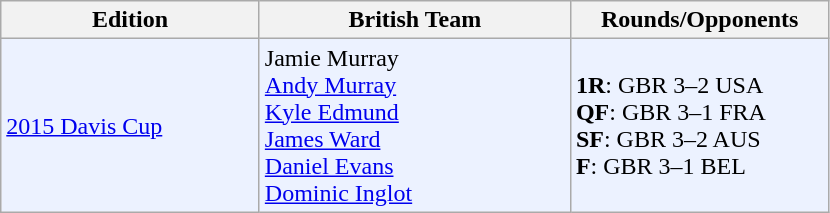<table class=wikitable>
<tr>
<th width=165>Edition</th>
<th width=200> British Team</th>
<th width=165>Rounds/Opponents</th>
</tr>
<tr bgcolor=#ECF2FF>
<td><a href='#'>2015 Davis Cup</a></td>
<td>Jamie Murray<br><a href='#'>Andy Murray</a><br><a href='#'>Kyle Edmund</a><br><a href='#'>James Ward</a><br><a href='#'>Daniel Evans</a><br><a href='#'>Dominic Inglot</a></td>
<td><strong>1R</strong>: GBR 3–2 USA <br><strong>QF</strong>: GBR 3–1 FRA<br><strong>SF</strong>: GBR 3–2 AUS<br>  <strong> F</strong>:  GBR 3–1 BEL</td>
</tr>
</table>
